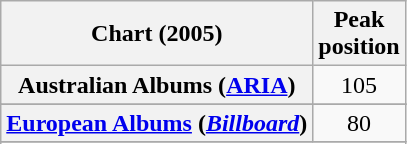<table class="wikitable sortable plainrowheaders" style="text-align:center">
<tr>
<th scope="col">Chart (2005)</th>
<th scope="col">Peak<br>position</th>
</tr>
<tr>
<th scope="row">Australian Albums (<a href='#'>ARIA</a>)</th>
<td>105</td>
</tr>
<tr>
</tr>
<tr>
</tr>
<tr>
</tr>
<tr>
</tr>
<tr>
<th scope="row"><a href='#'>European Albums</a> (<em><a href='#'>Billboard</a></em>)</th>
<td>80</td>
</tr>
<tr>
</tr>
<tr>
</tr>
<tr>
</tr>
<tr>
</tr>
</table>
